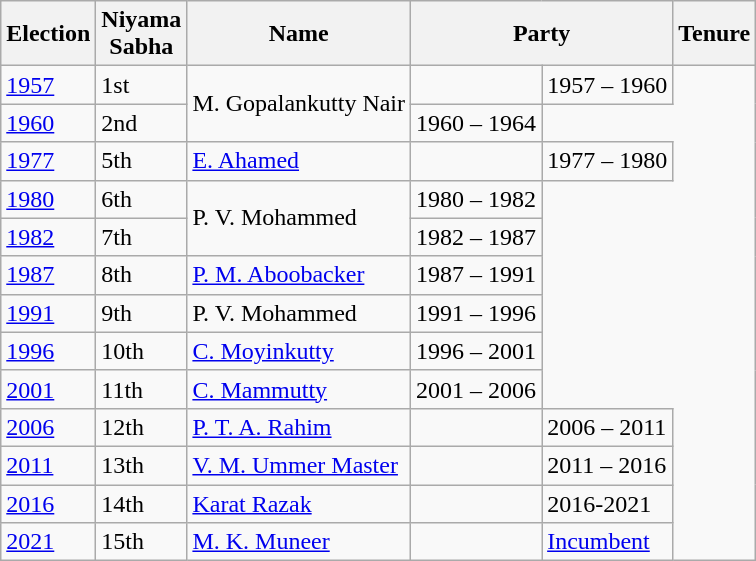<table class="wikitable sortable">
<tr>
<th>Election</th>
<th>Niyama<br>Sabha</th>
<th>Name</th>
<th colspan=2>Party</th>
<th>Tenure</th>
</tr>
<tr>
<td><a href='#'>1957</a></td>
<td>1st</td>
<td rowspan="2">M. Gopalankutty Nair</td>
<td></td>
<td>1957 – 1960</td>
</tr>
<tr>
<td><a href='#'>1960</a></td>
<td>2nd</td>
<td>1960 – 1964</td>
</tr>
<tr>
<td><a href='#'>1977</a></td>
<td>5th</td>
<td><a href='#'>E. Ahamed</a></td>
<td></td>
<td>1977 – 1980</td>
</tr>
<tr>
<td><a href='#'>1980</a></td>
<td>6th</td>
<td rowspan="2">P. V. Mohammed</td>
<td>1980 – 1982</td>
</tr>
<tr>
<td><a href='#'>1982</a></td>
<td>7th</td>
<td>1982 – 1987</td>
</tr>
<tr>
<td><a href='#'>1987</a></td>
<td>8th</td>
<td><a href='#'>P. M. Aboobacker</a></td>
<td>1987 – 1991</td>
</tr>
<tr>
<td><a href='#'>1991</a></td>
<td>9th</td>
<td>P. V. Mohammed</td>
<td>1991 – 1996</td>
</tr>
<tr>
<td><a href='#'>1996</a></td>
<td>10th</td>
<td><a href='#'>C. Moyinkutty</a></td>
<td>1996 – 2001</td>
</tr>
<tr>
<td><a href='#'>2001</a></td>
<td>11th</td>
<td><a href='#'>C. Mammutty</a></td>
<td>2001 – 2006</td>
</tr>
<tr>
<td><a href='#'>2006</a></td>
<td>12th</td>
<td><a href='#'>P. T. A. Rahim</a></td>
<td></td>
<td>2006 – 2011</td>
</tr>
<tr>
<td><a href='#'>2011</a></td>
<td>13th</td>
<td><a href='#'>V. M. Ummer Master</a></td>
<td></td>
<td>2011 – 2016</td>
</tr>
<tr>
<td><a href='#'>2016</a></td>
<td>14th</td>
<td><a href='#'>Karat Razak</a></td>
<td></td>
<td>2016-2021</td>
</tr>
<tr>
<td><a href='#'>2021</a></td>
<td>15th</td>
<td rowspan="2"><a href='#'>M. K. Muneer</a></td>
<td></td>
<td><a href='#'>Incumbent</a></td>
</tr>
</table>
